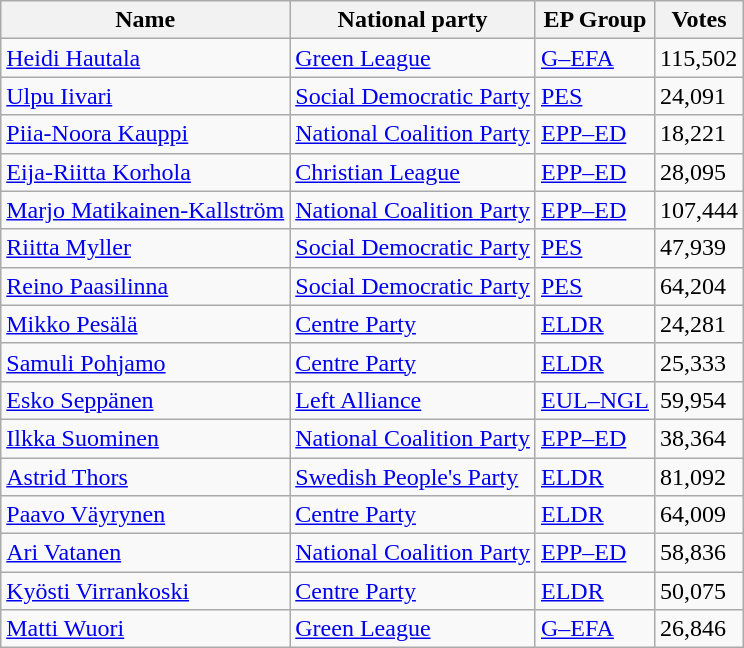<table class="sortable wikitable">
<tr>
<th>Name</th>
<th>National party</th>
<th>EP Group</th>
<th>Votes</th>
</tr>
<tr>
<td><a href='#'>Heidi Hautala</a></td>
<td> <a href='#'>Green League</a></td>
<td> <a href='#'>G–EFA</a></td>
<td>115,502</td>
</tr>
<tr>
<td><a href='#'>Ulpu Iivari</a></td>
<td> <a href='#'>Social Democratic Party</a></td>
<td> <a href='#'>PES</a></td>
<td>24,091</td>
</tr>
<tr>
<td><a href='#'>Piia-Noora Kauppi</a></td>
<td> <a href='#'>National Coalition Party</a></td>
<td> <a href='#'>EPP–ED</a></td>
<td>18,221</td>
</tr>
<tr>
<td><a href='#'>Eija-Riitta Korhola</a></td>
<td> <a href='#'>Christian League</a></td>
<td> <a href='#'>EPP–ED</a></td>
<td>28,095</td>
</tr>
<tr>
<td><a href='#'>Marjo Matikainen-Kallström</a></td>
<td> <a href='#'>National Coalition Party</a></td>
<td> <a href='#'>EPP–ED</a></td>
<td>107,444</td>
</tr>
<tr>
<td><a href='#'>Riitta Myller</a></td>
<td> <a href='#'>Social Democratic Party</a></td>
<td> <a href='#'>PES</a></td>
<td>47,939</td>
</tr>
<tr>
<td><a href='#'>Reino Paasilinna</a></td>
<td> <a href='#'>Social Democratic Party</a></td>
<td> <a href='#'>PES</a></td>
<td>64,204</td>
</tr>
<tr>
<td><a href='#'>Mikko Pesälä</a></td>
<td> <a href='#'>Centre Party</a></td>
<td> <a href='#'>ELDR</a></td>
<td>24,281</td>
</tr>
<tr>
<td><a href='#'>Samuli Pohjamo</a></td>
<td> <a href='#'>Centre Party</a></td>
<td> <a href='#'>ELDR</a></td>
<td>25,333</td>
</tr>
<tr>
<td><a href='#'>Esko Seppänen</a></td>
<td> <a href='#'>Left Alliance</a></td>
<td> <a href='#'>EUL–NGL</a></td>
<td>59,954</td>
</tr>
<tr>
<td><a href='#'>Ilkka Suominen</a></td>
<td> <a href='#'>National Coalition Party</a></td>
<td> <a href='#'>EPP–ED</a></td>
<td>38,364</td>
</tr>
<tr>
<td><a href='#'>Astrid Thors</a></td>
<td> <a href='#'>Swedish People's Party</a></td>
<td> <a href='#'>ELDR</a></td>
<td>81,092</td>
</tr>
<tr>
<td><a href='#'>Paavo Väyrynen</a></td>
<td> <a href='#'>Centre Party</a></td>
<td> <a href='#'>ELDR</a></td>
<td>64,009</td>
</tr>
<tr>
<td><a href='#'>Ari Vatanen</a></td>
<td> <a href='#'>National Coalition Party</a></td>
<td> <a href='#'>EPP–ED</a></td>
<td>58,836</td>
</tr>
<tr>
<td><a href='#'>Kyösti Virrankoski</a></td>
<td> <a href='#'>Centre Party</a></td>
<td> <a href='#'>ELDR</a></td>
<td>50,075</td>
</tr>
<tr>
<td><a href='#'>Matti Wuori</a></td>
<td> <a href='#'>Green League</a></td>
<td> <a href='#'>G–EFA</a></td>
<td>26,846</td>
</tr>
</table>
